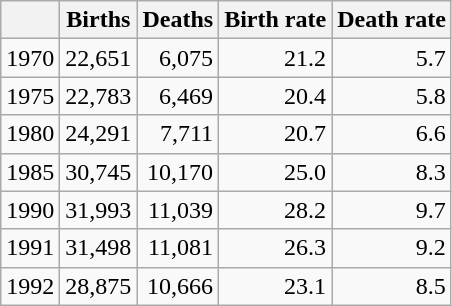<table class="wikitable">
<tr>
<th></th>
<th>Births</th>
<th>Deaths</th>
<th>Birth rate</th>
<th>Death rate</th>
</tr>
<tr>
<td>1970</td>
<td align="right">22,651</td>
<td align="right">6,075</td>
<td align="right">21.2</td>
<td align="right">5.7</td>
</tr>
<tr>
<td>1975</td>
<td align="right">22,783</td>
<td align="right">6,469</td>
<td align="right">20.4</td>
<td align="right">5.8</td>
</tr>
<tr>
<td>1980</td>
<td align="right">24,291</td>
<td align="right">7,711</td>
<td align="right">20.7</td>
<td align="right">6.6</td>
</tr>
<tr>
<td>1985</td>
<td align="right">30,745</td>
<td align="right">10,170</td>
<td align="right">25.0</td>
<td align="right">8.3</td>
</tr>
<tr>
<td>1990</td>
<td align="right">31,993</td>
<td align="right">11,039</td>
<td align="right">28.2</td>
<td align="right">9.7</td>
</tr>
<tr>
<td>1991</td>
<td align="right">31,498</td>
<td align="right">11,081</td>
<td align="right">26.3</td>
<td align="right">9.2</td>
</tr>
<tr>
<td>1992</td>
<td align="right">28,875</td>
<td align="right">10,666</td>
<td align="right">23.1</td>
<td align="right">8.5</td>
</tr>
</table>
